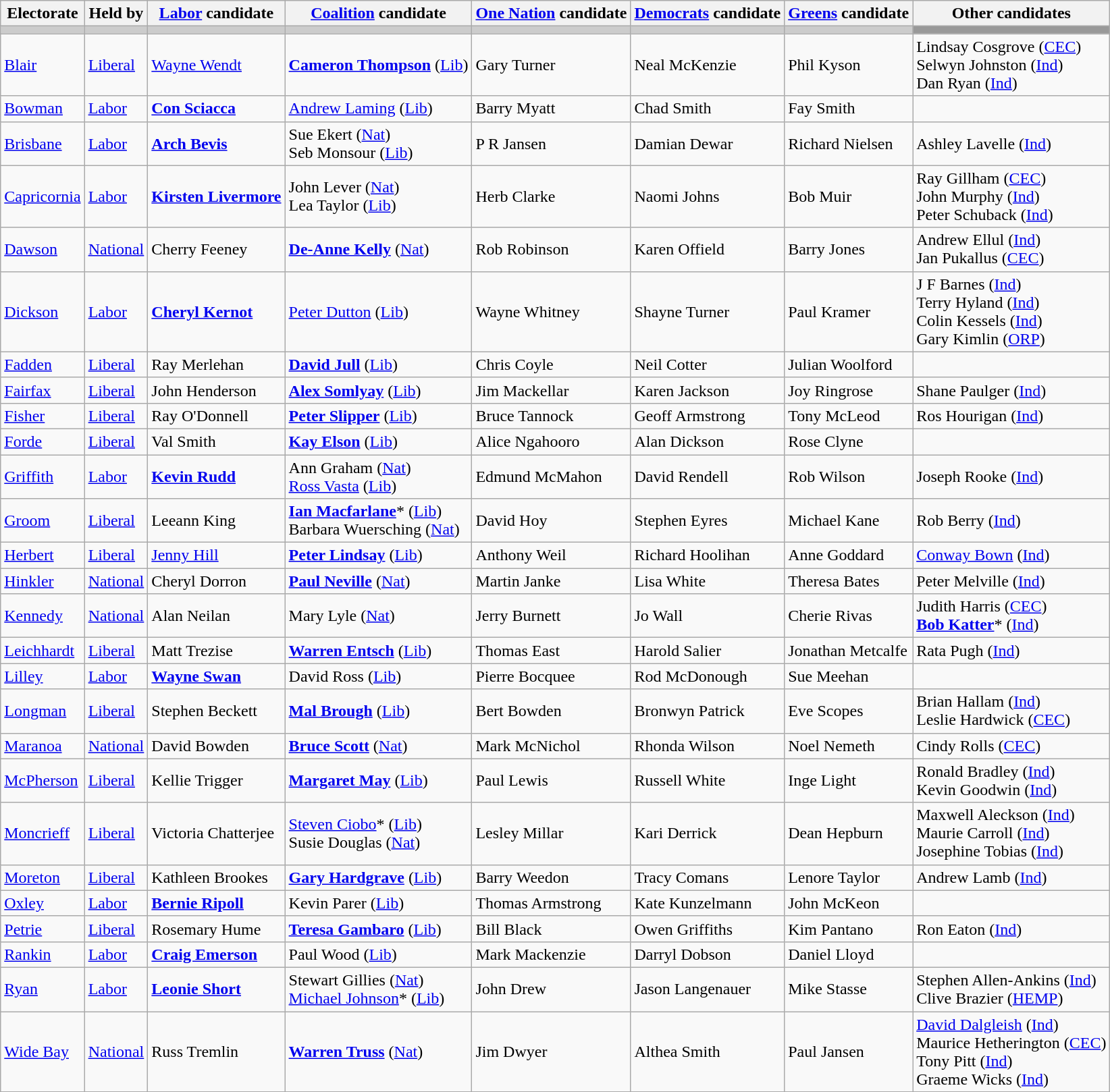<table class="wikitable">
<tr>
<th>Electorate</th>
<th>Held by</th>
<th><a href='#'>Labor</a> candidate</th>
<th><a href='#'>Coalition</a> candidate</th>
<th><a href='#'>One Nation</a> candidate</th>
<th><a href='#'>Democrats</a> candidate</th>
<th><a href='#'>Greens</a> candidate</th>
<th>Other candidates</th>
</tr>
<tr bgcolor="#cccccc">
<td></td>
<td></td>
<td></td>
<td></td>
<td></td>
<td></td>
<td></td>
<td bgcolor="#999999"></td>
</tr>
<tr>
<td><a href='#'>Blair</a></td>
<td><a href='#'>Liberal</a></td>
<td><a href='#'>Wayne Wendt</a></td>
<td><strong><a href='#'>Cameron Thompson</a></strong> (<a href='#'>Lib</a>)</td>
<td>Gary Turner</td>
<td>Neal McKenzie</td>
<td>Phil Kyson</td>
<td>Lindsay Cosgrove (<a href='#'>CEC</a>)<br>Selwyn Johnston (<a href='#'>Ind</a>)<br>Dan Ryan (<a href='#'>Ind</a>)</td>
</tr>
<tr>
<td><a href='#'>Bowman</a></td>
<td><a href='#'>Labor</a></td>
<td><strong><a href='#'>Con Sciacca</a></strong></td>
<td><a href='#'>Andrew Laming</a> (<a href='#'>Lib</a>)</td>
<td>Barry Myatt</td>
<td>Chad Smith</td>
<td>Fay Smith</td>
<td></td>
</tr>
<tr>
<td><a href='#'>Brisbane</a></td>
<td><a href='#'>Labor</a></td>
<td><strong><a href='#'>Arch Bevis</a></strong></td>
<td>Sue Ekert (<a href='#'>Nat</a>)<br>Seb Monsour (<a href='#'>Lib</a>)</td>
<td>P R Jansen</td>
<td>Damian Dewar</td>
<td>Richard Nielsen</td>
<td>Ashley Lavelle (<a href='#'>Ind</a>)</td>
</tr>
<tr>
<td><a href='#'>Capricornia</a></td>
<td><a href='#'>Labor</a></td>
<td><strong><a href='#'>Kirsten Livermore</a></strong></td>
<td>John Lever  (<a href='#'>Nat</a>)<br>Lea Taylor (<a href='#'>Lib</a>)</td>
<td>Herb Clarke</td>
<td>Naomi Johns</td>
<td>Bob Muir</td>
<td>Ray Gillham (<a href='#'>CEC</a>)<br>John Murphy (<a href='#'>Ind</a>)<br>Peter Schuback (<a href='#'>Ind</a>)</td>
</tr>
<tr>
<td><a href='#'>Dawson</a></td>
<td><a href='#'>National</a></td>
<td>Cherry Feeney</td>
<td><strong><a href='#'>De-Anne Kelly</a></strong> (<a href='#'>Nat</a>)</td>
<td>Rob Robinson</td>
<td>Karen Offield</td>
<td>Barry Jones</td>
<td>Andrew Ellul (<a href='#'>Ind</a>)<br>Jan Pukallus (<a href='#'>CEC</a>)</td>
</tr>
<tr>
<td><a href='#'>Dickson</a></td>
<td><a href='#'>Labor</a></td>
<td><strong><a href='#'>Cheryl Kernot</a></strong></td>
<td><a href='#'>Peter Dutton</a> (<a href='#'>Lib</a>)</td>
<td>Wayne Whitney</td>
<td>Shayne Turner</td>
<td>Paul Kramer</td>
<td>J F Barnes (<a href='#'>Ind</a>)<br>Terry Hyland (<a href='#'>Ind</a>)<br>Colin Kessels (<a href='#'>Ind</a>)<br>Gary Kimlin (<a href='#'>ORP</a>)</td>
</tr>
<tr>
<td><a href='#'>Fadden</a></td>
<td><a href='#'>Liberal</a></td>
<td>Ray Merlehan</td>
<td><strong><a href='#'>David Jull</a></strong> (<a href='#'>Lib</a>)</td>
<td>Chris Coyle</td>
<td>Neil Cotter</td>
<td>Julian Woolford</td>
<td></td>
</tr>
<tr>
<td><a href='#'>Fairfax</a></td>
<td><a href='#'>Liberal</a></td>
<td>John Henderson</td>
<td><strong><a href='#'>Alex Somlyay</a></strong>  (<a href='#'>Lib</a>)</td>
<td>Jim Mackellar</td>
<td>Karen Jackson</td>
<td>Joy Ringrose</td>
<td>Shane Paulger (<a href='#'>Ind</a>)</td>
</tr>
<tr>
<td><a href='#'>Fisher</a></td>
<td><a href='#'>Liberal</a></td>
<td>Ray O'Donnell</td>
<td><strong><a href='#'>Peter Slipper</a></strong> (<a href='#'>Lib</a>)</td>
<td>Bruce Tannock</td>
<td>Geoff Armstrong</td>
<td>Tony McLeod</td>
<td>Ros Hourigan (<a href='#'>Ind</a>)</td>
</tr>
<tr>
<td><a href='#'>Forde</a></td>
<td><a href='#'>Liberal</a></td>
<td>Val Smith</td>
<td><strong><a href='#'>Kay Elson</a></strong> (<a href='#'>Lib</a>)</td>
<td>Alice Ngahooro</td>
<td>Alan Dickson</td>
<td>Rose Clyne</td>
<td></td>
</tr>
<tr>
<td><a href='#'>Griffith</a></td>
<td><a href='#'>Labor</a></td>
<td><strong><a href='#'>Kevin Rudd</a></strong></td>
<td>Ann Graham (<a href='#'>Nat</a>)<br><a href='#'>Ross Vasta</a> (<a href='#'>Lib</a>)</td>
<td>Edmund McMahon</td>
<td>David Rendell</td>
<td>Rob Wilson</td>
<td>Joseph Rooke (<a href='#'>Ind</a>)</td>
</tr>
<tr>
<td><a href='#'>Groom</a></td>
<td><a href='#'>Liberal</a></td>
<td>Leeann King</td>
<td><strong><a href='#'>Ian Macfarlane</a></strong>* (<a href='#'>Lib</a>)<br>Barbara Wuersching (<a href='#'>Nat</a>)</td>
<td>David Hoy</td>
<td>Stephen Eyres</td>
<td>Michael Kane</td>
<td>Rob Berry (<a href='#'>Ind</a>)</td>
</tr>
<tr>
<td><a href='#'>Herbert</a></td>
<td><a href='#'>Liberal</a></td>
<td><a href='#'>Jenny Hill</a></td>
<td><strong><a href='#'>Peter Lindsay</a></strong> (<a href='#'>Lib</a>)</td>
<td>Anthony Weil</td>
<td>Richard Hoolihan</td>
<td>Anne Goddard</td>
<td><a href='#'>Conway Bown</a> (<a href='#'>Ind</a>)</td>
</tr>
<tr>
<td><a href='#'>Hinkler</a></td>
<td><a href='#'>National</a></td>
<td>Cheryl Dorron</td>
<td><strong><a href='#'>Paul Neville</a></strong> (<a href='#'>Nat</a>)</td>
<td>Martin Janke</td>
<td>Lisa White</td>
<td>Theresa Bates</td>
<td>Peter Melville (<a href='#'>Ind</a>)</td>
</tr>
<tr>
<td><a href='#'>Kennedy</a></td>
<td><a href='#'>National</a></td>
<td>Alan Neilan</td>
<td>Mary Lyle (<a href='#'>Nat</a>)</td>
<td>Jerry Burnett</td>
<td>Jo Wall</td>
<td>Cherie Rivas</td>
<td>Judith Harris (<a href='#'>CEC</a>)<br><strong><a href='#'>Bob Katter</a></strong>* (<a href='#'>Ind</a>)</td>
</tr>
<tr>
<td><a href='#'>Leichhardt</a></td>
<td><a href='#'>Liberal</a></td>
<td>Matt Trezise</td>
<td><strong><a href='#'>Warren Entsch</a></strong> (<a href='#'>Lib</a>)</td>
<td>Thomas East</td>
<td>Harold Salier</td>
<td>Jonathan Metcalfe</td>
<td>Rata Pugh (<a href='#'>Ind</a>)</td>
</tr>
<tr>
<td><a href='#'>Lilley</a></td>
<td><a href='#'>Labor</a></td>
<td><strong><a href='#'>Wayne Swan</a></strong></td>
<td>David Ross (<a href='#'>Lib</a>)</td>
<td>Pierre Bocquee</td>
<td>Rod McDonough</td>
<td>Sue Meehan</td>
<td></td>
</tr>
<tr>
<td><a href='#'>Longman</a></td>
<td><a href='#'>Liberal</a></td>
<td>Stephen Beckett</td>
<td><strong><a href='#'>Mal Brough</a></strong> (<a href='#'>Lib</a>)</td>
<td>Bert Bowden</td>
<td>Bronwyn Patrick</td>
<td>Eve Scopes</td>
<td>Brian Hallam (<a href='#'>Ind</a>)<br>Leslie Hardwick (<a href='#'>CEC</a>)</td>
</tr>
<tr>
<td><a href='#'>Maranoa</a></td>
<td><a href='#'>National</a></td>
<td>David Bowden</td>
<td><strong><a href='#'>Bruce Scott</a></strong> (<a href='#'>Nat</a>)</td>
<td>Mark McNichol</td>
<td>Rhonda Wilson</td>
<td>Noel Nemeth</td>
<td>Cindy Rolls (<a href='#'>CEC</a>)</td>
</tr>
<tr>
<td><a href='#'>McPherson</a></td>
<td><a href='#'>Liberal</a></td>
<td>Kellie Trigger</td>
<td><strong><a href='#'>Margaret May</a></strong> (<a href='#'>Lib</a>)</td>
<td>Paul Lewis</td>
<td>Russell White</td>
<td>Inge Light</td>
<td>Ronald Bradley (<a href='#'>Ind</a>)<br>Kevin Goodwin (<a href='#'>Ind</a>)</td>
</tr>
<tr>
<td><a href='#'>Moncrieff</a></td>
<td><a href='#'>Liberal</a></td>
<td>Victoria Chatterjee</td>
<td><a href='#'>Steven Ciobo</a>* (<a href='#'>Lib</a>)<br>Susie Douglas (<a href='#'>Nat</a>)</td>
<td>Lesley Millar</td>
<td>Kari Derrick</td>
<td>Dean Hepburn</td>
<td>Maxwell Aleckson (<a href='#'>Ind</a>)<br>Maurie Carroll (<a href='#'>Ind</a>)<br>Josephine Tobias (<a href='#'>Ind</a>)</td>
</tr>
<tr>
<td><a href='#'>Moreton</a></td>
<td><a href='#'>Liberal</a></td>
<td>Kathleen Brookes</td>
<td><strong><a href='#'>Gary Hardgrave</a></strong> (<a href='#'>Lib</a>)</td>
<td>Barry Weedon</td>
<td>Tracy Comans</td>
<td>Lenore Taylor</td>
<td>Andrew Lamb (<a href='#'>Ind</a>)</td>
</tr>
<tr>
<td><a href='#'>Oxley</a></td>
<td><a href='#'>Labor</a></td>
<td><strong><a href='#'>Bernie Ripoll</a></strong></td>
<td>Kevin Parer (<a href='#'>Lib</a>)</td>
<td>Thomas Armstrong</td>
<td>Kate Kunzelmann</td>
<td>John McKeon</td>
<td></td>
</tr>
<tr>
<td><a href='#'>Petrie</a></td>
<td><a href='#'>Liberal</a></td>
<td>Rosemary Hume</td>
<td><strong><a href='#'>Teresa Gambaro</a></strong> (<a href='#'>Lib</a>)</td>
<td>Bill Black</td>
<td>Owen Griffiths</td>
<td>Kim Pantano</td>
<td>Ron Eaton (<a href='#'>Ind</a>)</td>
</tr>
<tr>
<td><a href='#'>Rankin</a></td>
<td><a href='#'>Labor</a></td>
<td><strong><a href='#'>Craig Emerson</a></strong></td>
<td>Paul Wood (<a href='#'>Lib</a>)</td>
<td>Mark Mackenzie</td>
<td>Darryl Dobson</td>
<td>Daniel Lloyd</td>
<td></td>
</tr>
<tr>
<td><a href='#'>Ryan</a></td>
<td><a href='#'>Labor</a></td>
<td><strong><a href='#'>Leonie Short</a></strong></td>
<td>Stewart Gillies (<a href='#'>Nat</a>)<br><a href='#'>Michael Johnson</a>* (<a href='#'>Lib</a>)</td>
<td>John Drew</td>
<td>Jason Langenauer</td>
<td>Mike Stasse</td>
<td>Stephen Allen-Ankins (<a href='#'>Ind</a>)<br>Clive Brazier (<a href='#'>HEMP</a>)</td>
</tr>
<tr>
<td><a href='#'>Wide Bay</a></td>
<td><a href='#'>National</a></td>
<td>Russ Tremlin</td>
<td><strong><a href='#'>Warren Truss</a></strong> (<a href='#'>Nat</a>)</td>
<td>Jim Dwyer</td>
<td>Althea Smith</td>
<td>Paul Jansen</td>
<td><a href='#'>David Dalgleish</a> (<a href='#'>Ind</a>)<br>Maurice Hetherington (<a href='#'>CEC</a>)<br>Tony Pitt (<a href='#'>Ind</a>)<br>Graeme Wicks (<a href='#'>Ind</a>)</td>
</tr>
<tr>
</tr>
</table>
